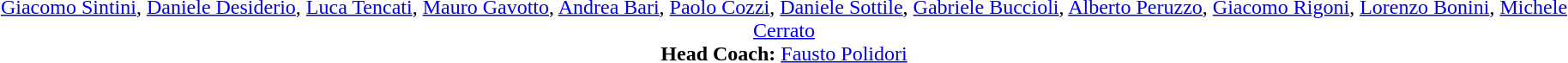<table style="text-align: center">
<tr>
<td><a href='#'>Giacomo Sintini</a>, <a href='#'>Daniele Desiderio</a>, <a href='#'>Luca Tencati</a>, <a href='#'>Mauro Gavotto</a>, <a href='#'>Andrea Bari</a>, <a href='#'>Paolo Cozzi</a>, <a href='#'>Daniele Sottile</a>, <a href='#'>Gabriele Buccioli</a>, <a href='#'>Alberto Peruzzo</a>, <a href='#'>Giacomo Rigoni</a>, <a href='#'>Lorenzo Bonini</a>, <a href='#'>Michele Cerrato</a><br><strong>Head Coach:</strong> <a href='#'>Fausto Polidori</a></td>
</tr>
</table>
